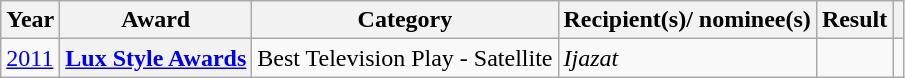<table class="wikitable plainrowheaders">
<tr>
<th>Year</th>
<th>Award</th>
<th>Category</th>
<th>Recipient(s)/ nominee(s)</th>
<th scope="col" class="unsortable">Result</th>
<th scope="col" class="unsortable"></th>
</tr>
<tr>
<td><a href='#'>2011</a></td>
<th scope="row"><a href='#'>Lux Style Awards</a></th>
<td>Best Television Play - Satellite</td>
<td><em>Ijazat</em></td>
<td></td>
<td></td>
</tr>
</table>
